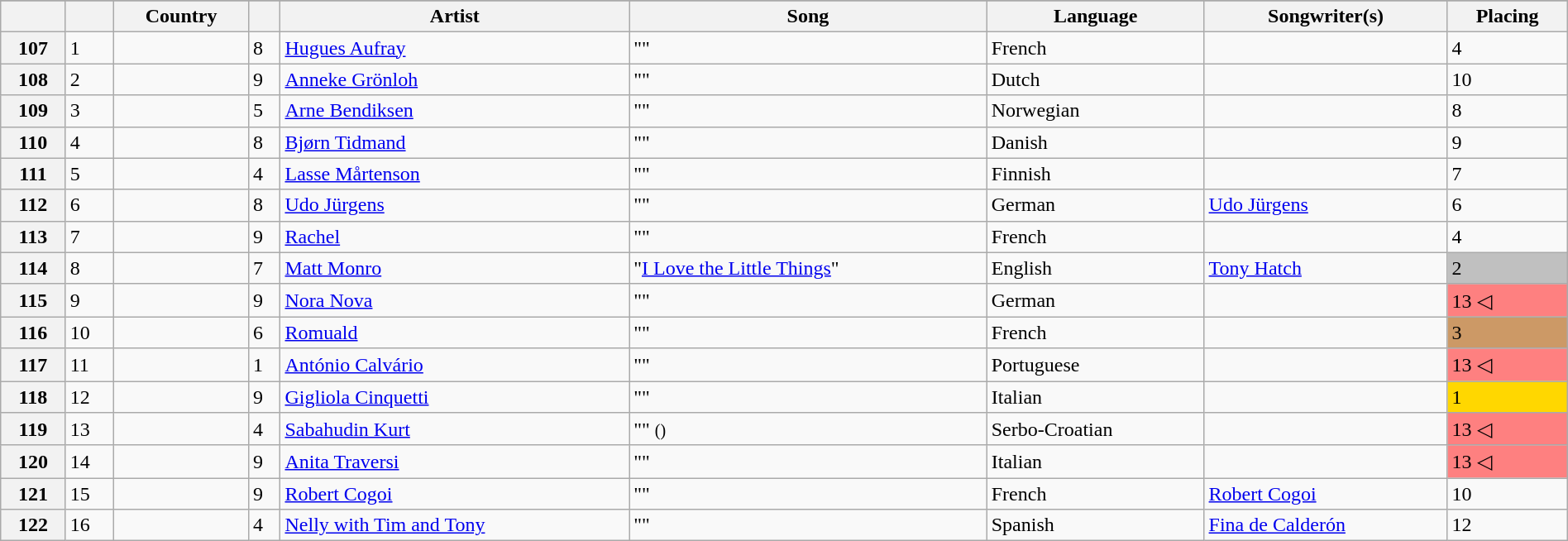<table class="wikitable plainrowheaders" style="width:100%">
<tr>
</tr>
<tr>
<th scope="col"></th>
<th scope="col"></th>
<th scope="col">Country</th>
<th scope="col"></th>
<th scope="col">Artist</th>
<th scope="col">Song</th>
<th scope="col">Language</th>
<th scope="col">Songwriter(s)</th>
<th scope="col">Placing</th>
</tr>
<tr>
<th scope="row">107</th>
<td>1</td>
<td></td>
<td>8</td>
<td><a href='#'>Hugues Aufray</a></td>
<td>""</td>
<td>French</td>
<td></td>
<td>4</td>
</tr>
<tr>
<th scope="row">108</th>
<td>2</td>
<td></td>
<td>9</td>
<td><a href='#'>Anneke Grönloh</a></td>
<td>""</td>
<td>Dutch</td>
<td></td>
<td>10</td>
</tr>
<tr>
<th scope="row">109</th>
<td>3</td>
<td></td>
<td>5</td>
<td><a href='#'>Arne Bendiksen</a></td>
<td>""</td>
<td>Norwegian</td>
<td></td>
<td>8</td>
</tr>
<tr>
<th scope="row">110</th>
<td>4</td>
<td></td>
<td>8</td>
<td><a href='#'>Bjørn Tidmand</a></td>
<td>""</td>
<td>Danish</td>
<td></td>
<td>9</td>
</tr>
<tr>
<th scope="row">111</th>
<td>5</td>
<td></td>
<td>4</td>
<td><a href='#'>Lasse Mårtenson</a></td>
<td>""</td>
<td>Finnish</td>
<td></td>
<td>7</td>
</tr>
<tr>
<th scope="row">112</th>
<td>6</td>
<td></td>
<td>8</td>
<td><a href='#'>Udo Jürgens</a></td>
<td>""</td>
<td>German</td>
<td><a href='#'>Udo Jürgens</a></td>
<td>6</td>
</tr>
<tr>
<th scope="row">113</th>
<td>7</td>
<td></td>
<td>9</td>
<td><a href='#'>Rachel</a></td>
<td>""</td>
<td>French</td>
<td></td>
<td>4</td>
</tr>
<tr>
<th scope="row">114</th>
<td>8</td>
<td></td>
<td>7</td>
<td><a href='#'>Matt Monro</a></td>
<td>"<a href='#'>I Love the Little Things</a>"</td>
<td>English</td>
<td><a href='#'>Tony Hatch</a></td>
<td bgcolor="silver">2</td>
</tr>
<tr>
<th scope="row">115</th>
<td>9</td>
<td></td>
<td>9</td>
<td><a href='#'>Nora Nova</a></td>
<td>""</td>
<td>German</td>
<td></td>
<td bgcolor="#FE8080">13 ◁</td>
</tr>
<tr>
<th scope="row">116</th>
<td>10</td>
<td></td>
<td>6</td>
<td><a href='#'>Romuald</a></td>
<td>""</td>
<td>French</td>
<td></td>
<td bgcolor="#C96">3</td>
</tr>
<tr>
<th scope="row">117</th>
<td>11</td>
<td></td>
<td>1</td>
<td><a href='#'>António Calvário</a></td>
<td>""</td>
<td>Portuguese</td>
<td></td>
<td bgcolor="#FE8080">13 ◁</td>
</tr>
<tr>
<th scope="row">118</th>
<td>12</td>
<td></td>
<td>9</td>
<td><a href='#'>Gigliola Cinquetti</a></td>
<td>""</td>
<td>Italian</td>
<td></td>
<td bgcolor="gold">1</td>
</tr>
<tr>
<th scope="row">119</th>
<td>13</td>
<td></td>
<td>4</td>
<td><a href='#'>Sabahudin Kurt</a></td>
<td>"" <small>()</small></td>
<td>Serbo-Croatian</td>
<td></td>
<td bgcolor="#FE8080">13 ◁</td>
</tr>
<tr>
<th scope="row">120</th>
<td>14</td>
<td></td>
<td>9</td>
<td><a href='#'>Anita Traversi</a></td>
<td>""</td>
<td>Italian</td>
<td></td>
<td bgcolor="#FE8080">13 ◁</td>
</tr>
<tr>
<th scope="row">121</th>
<td>15</td>
<td></td>
<td>9</td>
<td><a href='#'>Robert Cogoi</a></td>
<td>""</td>
<td>French</td>
<td><a href='#'>Robert Cogoi</a></td>
<td>10</td>
</tr>
<tr>
<th scope="row">122</th>
<td>16</td>
<td></td>
<td>4</td>
<td><a href='#'>Nelly with Tim and Tony</a></td>
<td>""</td>
<td>Spanish</td>
<td><a href='#'>Fina de Calderón</a></td>
<td>12</td>
</tr>
</table>
